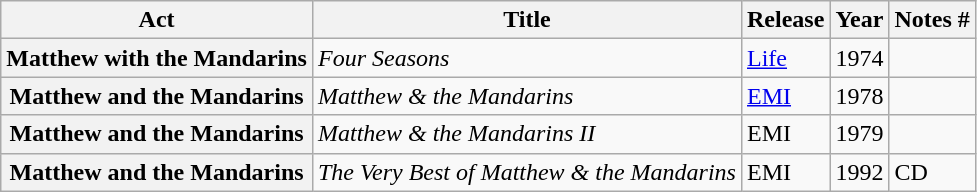<table class="wikitable plainrowheaders sortable">
<tr>
<th scope="col">Act</th>
<th scope="col">Title</th>
<th scope="col">Release</th>
<th scope="col">Year</th>
<th scope="col" class="unsortable">Notes #</th>
</tr>
<tr>
<th scope="row">Matthew with the Mandarins</th>
<td><em>Four Seasons</em></td>
<td><a href='#'>Life</a></td>
<td>1974</td>
<td></td>
</tr>
<tr>
<th scope="row">Matthew and the Mandarins</th>
<td><em>Matthew & the Mandarins</em></td>
<td><a href='#'>EMI</a></td>
<td>1978</td>
<td></td>
</tr>
<tr>
<th scope="row">Matthew and the Mandarins</th>
<td><em>Matthew & the Mandarins II</em></td>
<td>EMI</td>
<td>1979</td>
<td></td>
</tr>
<tr>
<th scope="row">Matthew and the Mandarins</th>
<td><em>The Very Best of Matthew & the Mandarins</em></td>
<td>EMI</td>
<td>1992</td>
<td>CD</td>
</tr>
</table>
